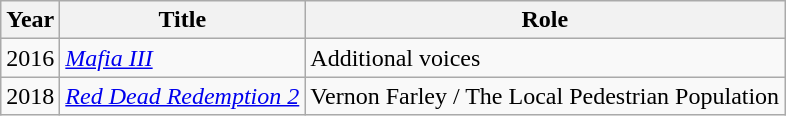<table class="wikitable sortable">
<tr>
<th>Year</th>
<th>Title</th>
<th>Role</th>
</tr>
<tr>
<td>2016</td>
<td><em><a href='#'>Mafia III</a></em></td>
<td>Additional voices</td>
</tr>
<tr>
<td>2018</td>
<td><em><a href='#'>Red Dead Redemption 2</a></em></td>
<td>Vernon Farley / The Local Pedestrian Population</td>
</tr>
</table>
